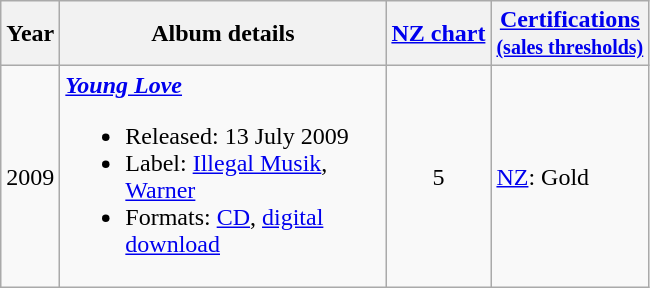<table class="wikitable" style=text-align:center;>
<tr>
<th width="3">Year</th>
<th style="width:210px;">Album details</th>
<th><a href='#'>NZ chart</a><br></th>
<th><a href='#'>Certifications</a><br><small><a href='#'>(sales thresholds)</a></small></th>
</tr>
<tr>
<td>2009</td>
<td align="left"><strong><em><a href='#'>Young Love</a></em></strong><br><ul><li>Released: 13 July 2009</li><li>Label: <a href='#'>Illegal Musik</a>, <a href='#'>Warner</a></li><li>Formats: <a href='#'>CD</a>, <a href='#'>digital download</a></li></ul></td>
<td>5</td>
<td align="left"><a href='#'>NZ</a>: Gold<br></td>
</tr>
</table>
